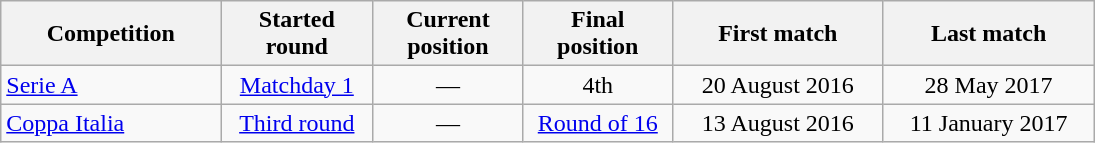<table class="wikitable" style="text-align:center; width:730px;">
<tr>
<th style="text-align:center; width:150px;">Competition</th>
<th style="text-align:center; width:100px;">Started round</th>
<th style="text-align:center; width:100px;">Current <br> position</th>
<th style="text-align:center; width:100px;">Final <br> position</th>
<th style="text-align:center; width:150px;">First match</th>
<th style="text-align:center; width:150px;">Last match</th>
</tr>
<tr>
<td style="text-align:left;"><a href='#'>Serie A</a></td>
<td><a href='#'>Matchday 1</a></td>
<td>—</td>
<td>4th</td>
<td>20 August 2016</td>
<td>28 May 2017</td>
</tr>
<tr>
<td style="text-align:left;"><a href='#'>Coppa Italia</a></td>
<td><a href='#'>Third round</a></td>
<td>—</td>
<td><a href='#'>Round of 16</a></td>
<td>13 August 2016</td>
<td>11 January 2017</td>
</tr>
</table>
